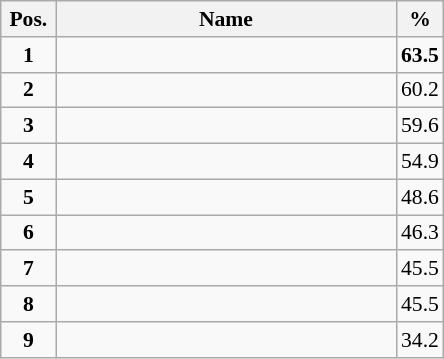<table class="wikitable" style="text-align:center; font-size:90%;">
<tr>
<th width=30px>Pos.</th>
<th width=220px>Name</th>
<th width=20px>%</th>
</tr>
<tr>
<td><strong>1</strong></td>
<td align=left><strong></strong></td>
<td><strong>63.5</strong></td>
</tr>
<tr>
<td><strong>2</strong></td>
<td align=left></td>
<td>60.2</td>
</tr>
<tr>
<td><strong>3</strong></td>
<td align=left></td>
<td>59.6</td>
</tr>
<tr>
<td><strong>4</strong></td>
<td align=left></td>
<td>54.9</td>
</tr>
<tr>
<td><strong>5</strong></td>
<td align=left></td>
<td>48.6</td>
</tr>
<tr>
<td><strong>6</strong></td>
<td align=left></td>
<td>46.3</td>
</tr>
<tr>
<td><strong>7</strong></td>
<td align=left></td>
<td>45.5</td>
</tr>
<tr>
<td><strong>8</strong></td>
<td align=left></td>
<td>45.5</td>
</tr>
<tr>
<td><strong>9</strong></td>
<td align=left></td>
<td>34.2</td>
</tr>
</table>
